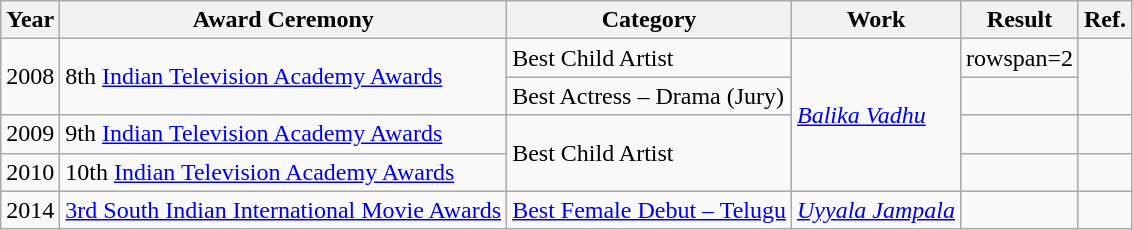<table class="wikitable">
<tr>
<th>Year</th>
<th>Award Ceremony</th>
<th>Category</th>
<th>Work</th>
<th>Result</th>
<th>Ref.</th>
</tr>
<tr>
<td rowspan=2>2008</td>
<td rowspan=2>8th <a href='#'>Indian Television Academy Awards</a></td>
<td>Best Child Artist</td>
<td rowspan="4"><em><a href='#'>Balika Vadhu</a></em></td>
<td>rowspan=2 </td>
<td rowspan=2><br></td>
</tr>
<tr>
<td>Best Actress – Drama (Jury)</td>
</tr>
<tr>
<td>2009</td>
<td>9th <a href='#'>Indian Television Academy Awards</a></td>
<td rowspan="2">Best Child Artist</td>
<td></td>
<td></td>
</tr>
<tr>
<td>2010</td>
<td>10th <a href='#'>Indian Television Academy Awards</a></td>
<td></td>
<td><br></td>
</tr>
<tr>
<td>2014</td>
<td><a href='#'>3rd South Indian International Movie Awards</a></td>
<td><a href='#'>Best Female Debut – Telugu</a></td>
<td><em><a href='#'>Uyyala Jampala</a></em></td>
<td></td>
<td></td>
</tr>
</table>
